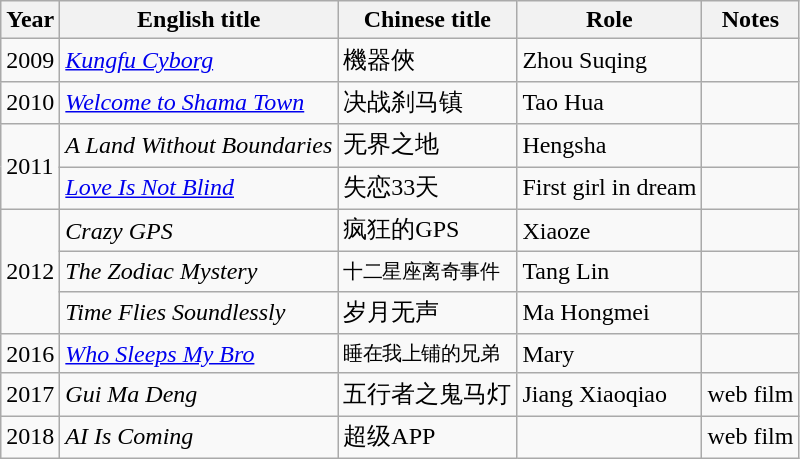<table class="wikitable sortable">
<tr>
<th>Year</th>
<th>English title</th>
<th>Chinese title</th>
<th>Role</th>
<th class="unsortable">Notes</th>
</tr>
<tr>
<td>2009</td>
<td><em><a href='#'>Kungfu Cyborg</a></em></td>
<td>機器俠</td>
<td>Zhou Suqing</td>
<td></td>
</tr>
<tr>
<td>2010</td>
<td><em><a href='#'>Welcome to Shama Town</a></em></td>
<td>决战刹马镇</td>
<td>Tao Hua</td>
<td></td>
</tr>
<tr>
<td rowspan=2>2011</td>
<td><em>A Land Without Boundaries</em></td>
<td>无界之地</td>
<td>Hengsha</td>
<td></td>
</tr>
<tr>
<td><em><a href='#'>Love Is Not Blind</a></em></td>
<td>失恋33天</td>
<td>First girl in dream</td>
<td></td>
</tr>
<tr>
<td rowspan=3>2012</td>
<td><em>Crazy GPS</em></td>
<td>疯狂的GPS</td>
<td>Xiaoze</td>
<td></td>
</tr>
<tr>
<td><em>The Zodiac Mystery</em></td>
<td><small>十二星座离奇事件</small></td>
<td>Tang Lin</td>
<td></td>
</tr>
<tr>
<td><em>Time Flies Soundlessly</em></td>
<td>岁月无声</td>
<td>Ma Hongmei</td>
<td></td>
</tr>
<tr>
<td>2016</td>
<td><em><a href='#'>Who Sleeps My Bro</a></em></td>
<td><small>睡在我上铺的兄弟</small></td>
<td>Mary</td>
<td></td>
</tr>
<tr>
<td>2017</td>
<td><em>Gui Ma Deng</em></td>
<td>五行者之鬼马灯</td>
<td>Jiang Xiaoqiao</td>
<td>web film</td>
</tr>
<tr>
<td>2018</td>
<td><em>AI Is Coming</em></td>
<td>超级APP</td>
<td></td>
<td>web film</td>
</tr>
</table>
